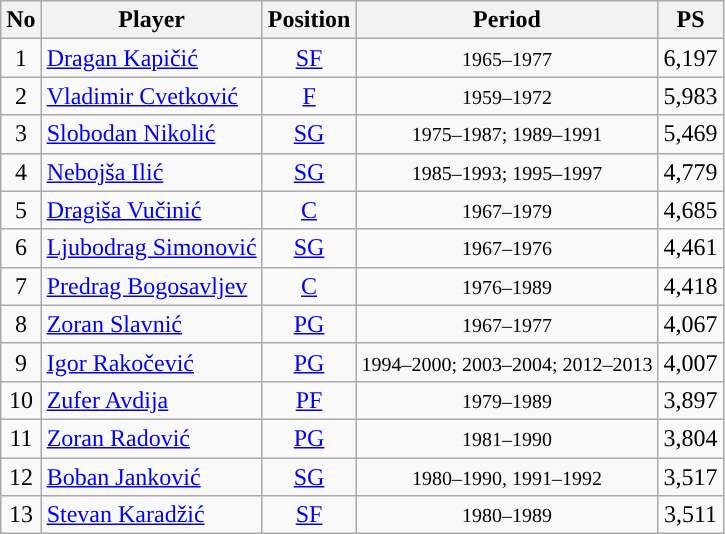<table class="wikitable sortable" style="text-align:center">
<tr>
<th>No</th>
<th>Player</th>
<th>Position</th>
<th>Period</th>
<th>PS</th>
</tr>
<tr>
<td>1</td>
<td style="text-align:left;"> <a href='#'>Dragan Kapičić</a></td>
<td><a href='#'>SF</a></td>
<td><small>1965–1977</small></td>
<td>6,197</td>
</tr>
<tr>
<td>2</td>
<td style="text-align:left;"> <a href='#'>Vladimir Cvetković</a></td>
<td><a href='#'>F</a></td>
<td><small>1959–1972</small></td>
<td>5,983</td>
</tr>
<tr>
<td>3</td>
<td style="text-align:left;"> <a href='#'>Slobodan Nikolić</a></td>
<td><a href='#'>SG</a></td>
<td><small>1975–1987; 1989–1991</small></td>
<td>5,469</td>
</tr>
<tr>
<td>4</td>
<td style="text-align:left;"> <a href='#'>Nebojša Ilić</a></td>
<td><a href='#'>SG</a></td>
<td><small>1985–1993; 1995–1997</small></td>
<td>4,779</td>
</tr>
<tr>
<td>5</td>
<td style="text-align:left;"> <a href='#'>Dragiša Vučinić</a></td>
<td><a href='#'>C</a></td>
<td><small>1967–1979</small></td>
<td>4,685</td>
</tr>
<tr>
<td>6</td>
<td style="text-align:left;"> <a href='#'>Ljubodrag Simonović</a></td>
<td><a href='#'>SG</a></td>
<td><small>1967–1976</small></td>
<td>4,461</td>
</tr>
<tr>
<td>7</td>
<td style="text-align:left;"> <a href='#'>Predrag Bogosavljev</a></td>
<td><a href='#'>C</a></td>
<td><small>1976–1989</small></td>
<td>4,418</td>
</tr>
<tr>
<td>8</td>
<td style="text-align:left;"> <a href='#'>Zoran Slavnić</a></td>
<td><a href='#'>PG</a></td>
<td><small>1967–1977</small></td>
<td>4,067</td>
</tr>
<tr>
<td>9</td>
<td style="text-align:left;"> <a href='#'>Igor Rakočević</a></td>
<td><a href='#'>PG</a></td>
<td><small>1994–2000; 2003–2004; 2012–2013</small></td>
<td>4,007</td>
</tr>
<tr>
<td>10</td>
<td style="text-align:left;"> <a href='#'>Zufer Avdija</a></td>
<td><a href='#'>PF</a></td>
<td><small>1979–1989</small></td>
<td>3,897</td>
</tr>
<tr>
<td>11</td>
<td style="text-align:left;"> <a href='#'>Zoran Radović</a></td>
<td><a href='#'>PG</a></td>
<td><small>1981–1990</small></td>
<td>3,804</td>
</tr>
<tr>
<td>12</td>
<td style="text-align:left;"> <a href='#'>Boban Janković</a></td>
<td><a href='#'>SG</a></td>
<td><small>1980–1990, 1991–1992</small></td>
<td>3,517</td>
</tr>
<tr>
<td>13</td>
<td style="text-align:left;"> <a href='#'>Stevan Karadžić</a></td>
<td><a href='#'>SF</a></td>
<td><small>1980–1989</small></td>
<td>3,511</td>
</tr>
</table>
